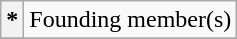<table class="wikitable">
<tr>
<th>*</th>
<td>Founding member(s)</td>
</tr>
<tr>
</tr>
</table>
